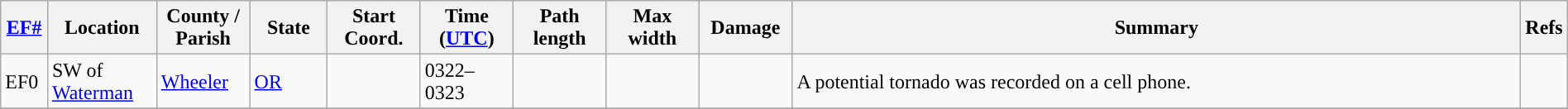<table class="wikitable sortable" style="width:100%;">
<tr>
<th scope="col" width="3%" align="center"><a href='#'>EF#</a></th>
<th scope="col" width="7%" align="center" class="unsortable">Location</th>
<th scope="col" width="6%" align="center" class="unsortable">County / Parish</th>
<th scope="col" width="5%" align="center">State</th>
<th scope="col" width="6%" align="center">Start Coord.</th>
<th scope="col" width="6%" align="center">Time (<a href='#'>UTC</a>)</th>
<th scope="col" width="6%" align="center">Path length</th>
<th scope="col" width="6%" align="center">Max width</th>
<th scope="col" width="6%" align="center">Damage</th>
<th scope="col" width="48%" class="unsortable" align="center">Summary</th>
<th scope="col" width="48%" class="unsortable" align="center">Refs</th>
</tr>
<tr>
<td>EF0</td>
<td>SW of <a href='#'>Waterman</a></td>
<td><a href='#'>Wheeler</a></td>
<td><a href='#'>OR</a></td>
<td></td>
<td>0322–0323</td>
<td></td>
<td></td>
<td></td>
<td>A potential tornado was recorded on a cell phone.</td>
<td></td>
</tr>
<tr>
</tr>
</table>
